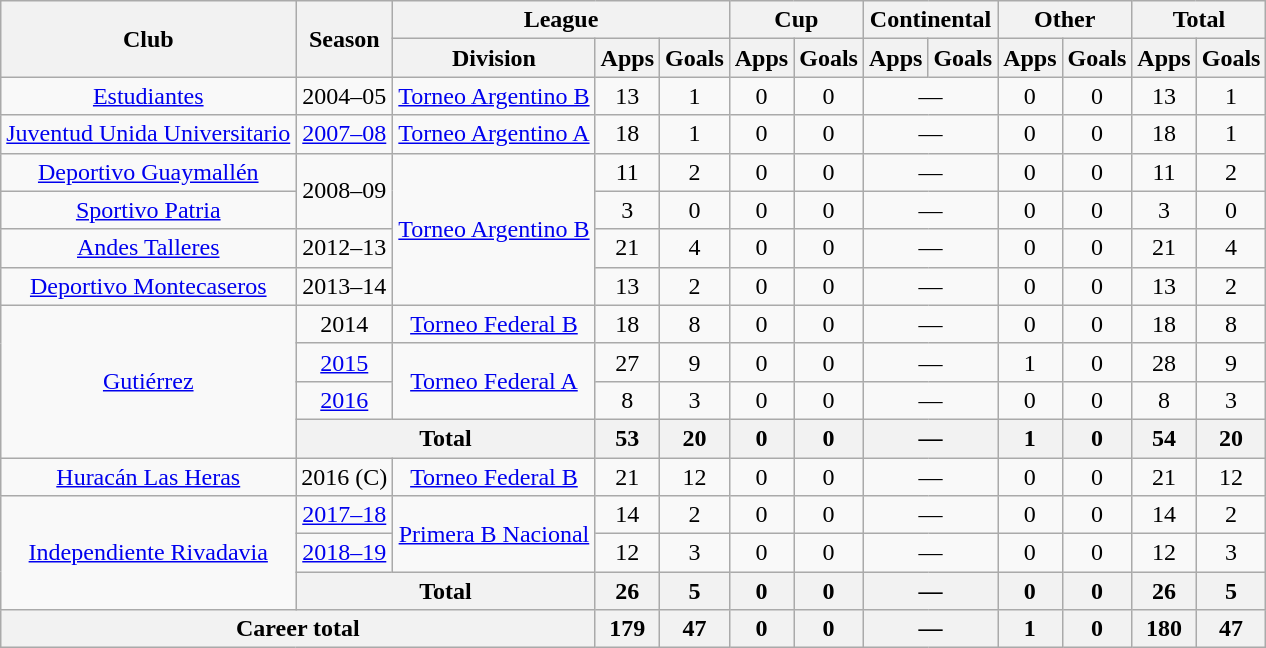<table class="wikitable" style="text-align:center">
<tr>
<th rowspan="2">Club</th>
<th rowspan="2">Season</th>
<th colspan="3">League</th>
<th colspan="2">Cup</th>
<th colspan="2">Continental</th>
<th colspan="2">Other</th>
<th colspan="2">Total</th>
</tr>
<tr>
<th>Division</th>
<th>Apps</th>
<th>Goals</th>
<th>Apps</th>
<th>Goals</th>
<th>Apps</th>
<th>Goals</th>
<th>Apps</th>
<th>Goals</th>
<th>Apps</th>
<th>Goals</th>
</tr>
<tr>
<td rowspan="1"><a href='#'>Estudiantes</a></td>
<td>2004–05</td>
<td rowspan="1"><a href='#'>Torneo Argentino B</a></td>
<td>13</td>
<td>1</td>
<td>0</td>
<td>0</td>
<td colspan="2">—</td>
<td>0</td>
<td>0</td>
<td>13</td>
<td>1</td>
</tr>
<tr>
<td rowspan="1"><a href='#'>Juventud Unida Universitario</a></td>
<td><a href='#'>2007–08</a></td>
<td rowspan="1"><a href='#'>Torneo Argentino A</a></td>
<td>18</td>
<td>1</td>
<td>0</td>
<td>0</td>
<td colspan="2">—</td>
<td>0</td>
<td>0</td>
<td>18</td>
<td>1</td>
</tr>
<tr>
<td rowspan="1"><a href='#'>Deportivo Guaymallén</a></td>
<td rowspan="2">2008–09</td>
<td rowspan="4"><a href='#'>Torneo Argentino B</a></td>
<td>11</td>
<td>2</td>
<td>0</td>
<td>0</td>
<td colspan="2">—</td>
<td>0</td>
<td>0</td>
<td>11</td>
<td>2</td>
</tr>
<tr>
<td rowspan="1"><a href='#'>Sportivo Patria</a></td>
<td>3</td>
<td>0</td>
<td>0</td>
<td>0</td>
<td colspan="2">—</td>
<td>0</td>
<td>0</td>
<td>3</td>
<td>0</td>
</tr>
<tr>
<td rowspan="1"><a href='#'>Andes Talleres</a></td>
<td>2012–13</td>
<td>21</td>
<td>4</td>
<td>0</td>
<td>0</td>
<td colspan="2">—</td>
<td>0</td>
<td>0</td>
<td>21</td>
<td>4</td>
</tr>
<tr>
<td rowspan="1"><a href='#'>Deportivo Montecaseros</a></td>
<td>2013–14</td>
<td>13</td>
<td>2</td>
<td>0</td>
<td>0</td>
<td colspan="2">—</td>
<td>0</td>
<td>0</td>
<td>13</td>
<td>2</td>
</tr>
<tr>
<td rowspan="4"><a href='#'>Gutiérrez</a></td>
<td>2014</td>
<td rowspan="1"><a href='#'>Torneo Federal B</a></td>
<td>18</td>
<td>8</td>
<td>0</td>
<td>0</td>
<td colspan="2">—</td>
<td>0</td>
<td>0</td>
<td>18</td>
<td>8</td>
</tr>
<tr>
<td><a href='#'>2015</a></td>
<td rowspan="2"><a href='#'>Torneo Federal A</a></td>
<td>27</td>
<td>9</td>
<td>0</td>
<td>0</td>
<td colspan="2">—</td>
<td>1</td>
<td>0</td>
<td>28</td>
<td>9</td>
</tr>
<tr>
<td><a href='#'>2016</a></td>
<td>8</td>
<td>3</td>
<td>0</td>
<td>0</td>
<td colspan="2">—</td>
<td>0</td>
<td>0</td>
<td>8</td>
<td>3</td>
</tr>
<tr>
<th colspan="2">Total</th>
<th>53</th>
<th>20</th>
<th>0</th>
<th>0</th>
<th colspan="2">—</th>
<th>1</th>
<th>0</th>
<th>54</th>
<th>20</th>
</tr>
<tr>
<td rowspan="1"><a href='#'>Huracán Las Heras</a></td>
<td>2016 (C)</td>
<td rowspan="1"><a href='#'>Torneo Federal B</a></td>
<td>21</td>
<td>12</td>
<td>0</td>
<td>0</td>
<td colspan="2">—</td>
<td>0</td>
<td>0</td>
<td>21</td>
<td>12</td>
</tr>
<tr>
<td rowspan="3"><a href='#'>Independiente Rivadavia</a></td>
<td><a href='#'>2017–18</a></td>
<td rowspan="2"><a href='#'>Primera B Nacional</a></td>
<td>14</td>
<td>2</td>
<td>0</td>
<td>0</td>
<td colspan="2">—</td>
<td>0</td>
<td>0</td>
<td>14</td>
<td>2</td>
</tr>
<tr>
<td><a href='#'>2018–19</a></td>
<td>12</td>
<td>3</td>
<td>0</td>
<td>0</td>
<td colspan="2">—</td>
<td>0</td>
<td>0</td>
<td>12</td>
<td>3</td>
</tr>
<tr>
<th colspan="2">Total</th>
<th>26</th>
<th>5</th>
<th>0</th>
<th>0</th>
<th colspan="2">—</th>
<th>0</th>
<th>0</th>
<th>26</th>
<th>5</th>
</tr>
<tr>
<th colspan="3">Career total</th>
<th>179</th>
<th>47</th>
<th>0</th>
<th>0</th>
<th colspan="2">—</th>
<th>1</th>
<th>0</th>
<th>180</th>
<th>47</th>
</tr>
</table>
